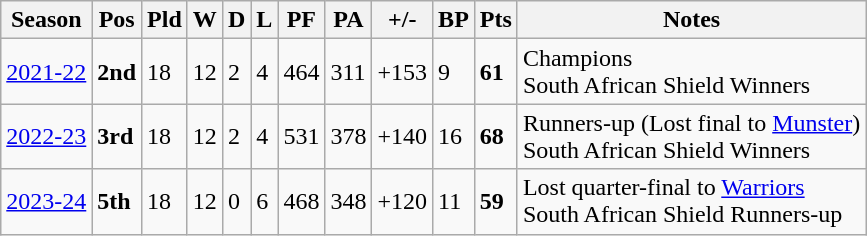<table class="wikitable">
<tr>
<th>Season</th>
<th>Pos</th>
<th>Pld</th>
<th>W</th>
<th>D</th>
<th>L</th>
<th>PF</th>
<th>PA</th>
<th>+/-</th>
<th>BP</th>
<th>Pts</th>
<th>Notes</th>
</tr>
<tr>
<td><a href='#'>2021-22</a></td>
<td><strong>2nd</strong></td>
<td>18</td>
<td>12</td>
<td>2</td>
<td>4</td>
<td>464</td>
<td>311</td>
<td>+153</td>
<td>9</td>
<td><strong>61</strong></td>
<td>Champions<br>South African Shield Winners</td>
</tr>
<tr>
<td><a href='#'>2022-23</a></td>
<td><strong>3rd</strong></td>
<td>18</td>
<td>12</td>
<td>2</td>
<td>4</td>
<td>531</td>
<td>378</td>
<td>+140</td>
<td>16</td>
<td><strong>68</strong></td>
<td>Runners-up (Lost final to <a href='#'>Munster</a>)<br>South African Shield Winners</td>
</tr>
<tr>
<td><a href='#'>2023-24</a></td>
<td><strong>5th</strong></td>
<td>18</td>
<td>12</td>
<td>0</td>
<td>6</td>
<td>468</td>
<td>348</td>
<td>+120</td>
<td>11</td>
<td><strong>59</strong></td>
<td>Lost quarter-final to <a href='#'>Warriors</a><br>South African Shield Runners-up</td>
</tr>
</table>
